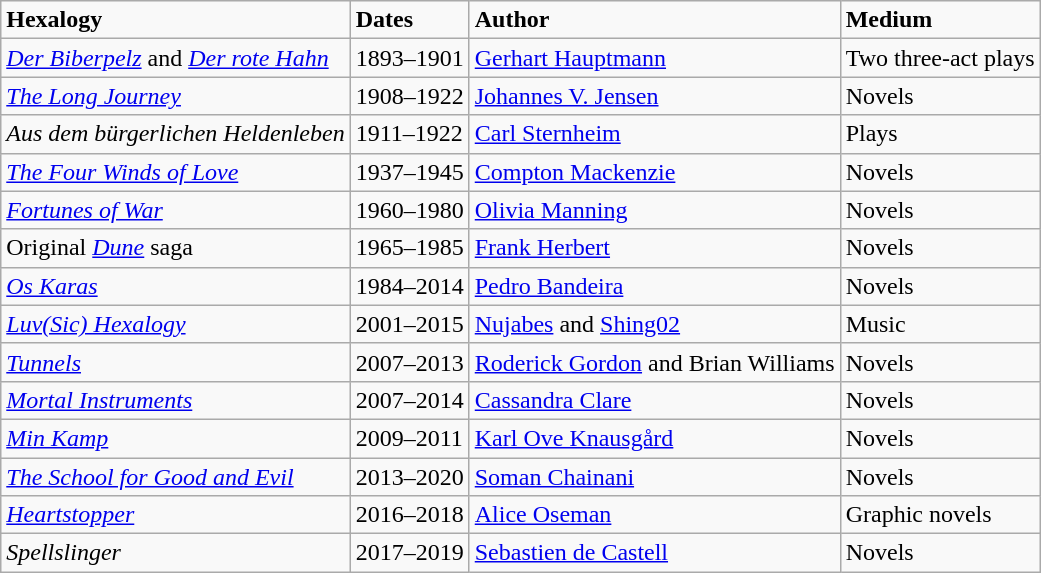<table class="wikitable sortable" style="margin: 1em 0 1em 1em">
<tr>
<td><strong>Hexalogy</strong></td>
<td><strong>Dates</strong></td>
<td><strong>Author</strong></td>
<td><strong>Medium</strong></td>
</tr>
<tr>
<td><em><a href='#'>Der Biberpelz</a></em> and <em><a href='#'>Der rote Hahn</a></em></td>
<td>1893–1901</td>
<td><a href='#'>Gerhart Hauptmann</a></td>
<td>Two three-act plays</td>
</tr>
<tr>
<td><em><a href='#'>The Long Journey</a></em></td>
<td>1908–1922</td>
<td><a href='#'>Johannes V. Jensen</a></td>
<td>Novels</td>
</tr>
<tr>
<td><em>Aus dem bürgerlichen Heldenleben</em></td>
<td>1911–1922</td>
<td><a href='#'>Carl Sternheim</a></td>
<td>Plays</td>
</tr>
<tr>
<td><em><a href='#'>The Four Winds of Love</a></em></td>
<td>1937–1945</td>
<td><a href='#'>Compton Mackenzie</a></td>
<td>Novels</td>
</tr>
<tr>
<td><em><a href='#'>Fortunes of War</a></em></td>
<td>1960–1980</td>
<td><a href='#'>Olivia Manning</a></td>
<td>Novels</td>
</tr>
<tr>
<td>Original <em><a href='#'>Dune</a></em> saga</td>
<td>1965–1985</td>
<td><a href='#'>Frank Herbert</a></td>
<td>Novels</td>
</tr>
<tr>
<td><em><a href='#'>Os Karas</a></em></td>
<td>1984–2014</td>
<td><a href='#'>Pedro Bandeira</a></td>
<td>Novels</td>
</tr>
<tr>
<td><em><a href='#'>Luv(Sic) Hexalogy</a></em></td>
<td>2001–2015</td>
<td><a href='#'>Nujabes</a> and <a href='#'>Shing02</a></td>
<td>Music</td>
</tr>
<tr>
<td><em><a href='#'>Tunnels</a></em></td>
<td>2007–2013</td>
<td><a href='#'>Roderick Gordon</a> and Brian Williams</td>
<td>Novels</td>
</tr>
<tr>
<td><em><a href='#'>Mortal Instruments</a></em></td>
<td>2007–2014</td>
<td><a href='#'>Cassandra Clare</a></td>
<td>Novels</td>
</tr>
<tr>
<td><em><a href='#'>Min Kamp</a></em></td>
<td>2009–2011</td>
<td><a href='#'>Karl Ove Knausgård</a></td>
<td>Novels</td>
</tr>
<tr>
<td><em><a href='#'>The School for Good and Evil</a></em></td>
<td>2013–2020</td>
<td><a href='#'>Soman Chainani</a></td>
<td>Novels</td>
</tr>
<tr>
<td><em><a href='#'>Heartstopper</a></em></td>
<td>2016–2018</td>
<td><a href='#'>Alice Oseman</a></td>
<td>Graphic novels</td>
</tr>
<tr>
<td><em>Spellslinger</em></td>
<td>2017–2019</td>
<td><a href='#'>Sebastien de Castell</a></td>
<td>Novels</td>
</tr>
</table>
